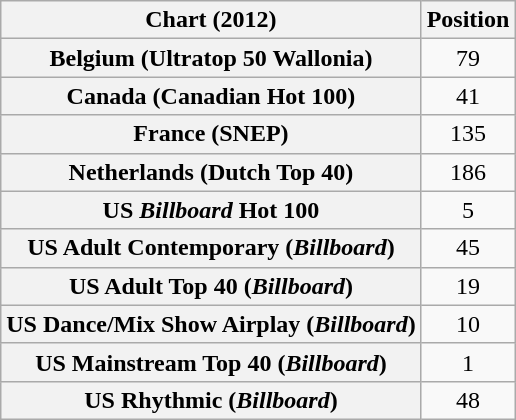<table class="wikitable sortable plainrowheaders" style="text-align:center">
<tr>
<th scope="col">Chart (2012)</th>
<th scope="col">Position</th>
</tr>
<tr>
<th scope="row">Belgium (Ultratop 50 Wallonia)</th>
<td>79</td>
</tr>
<tr>
<th scope="row">Canada (Canadian Hot 100)</th>
<td>41</td>
</tr>
<tr>
<th scope="row">France (SNEP)</th>
<td>135</td>
</tr>
<tr>
<th scope="row">Netherlands (Dutch Top 40)</th>
<td>186</td>
</tr>
<tr>
<th scope="row">US <em>Billboard</em> Hot 100</th>
<td>5</td>
</tr>
<tr>
<th scope="row">US Adult Contemporary (<em>Billboard</em>)</th>
<td>45</td>
</tr>
<tr>
<th scope="row">US Adult Top 40 (<em>Billboard</em>)</th>
<td>19</td>
</tr>
<tr>
<th scope="row">US Dance/Mix Show Airplay (<em>Billboard</em>)</th>
<td>10</td>
</tr>
<tr>
<th scope="row">US Mainstream Top 40 (<em>Billboard</em>)</th>
<td>1</td>
</tr>
<tr>
<th scope="row">US Rhythmic (<em>Billboard</em>)</th>
<td>48</td>
</tr>
</table>
